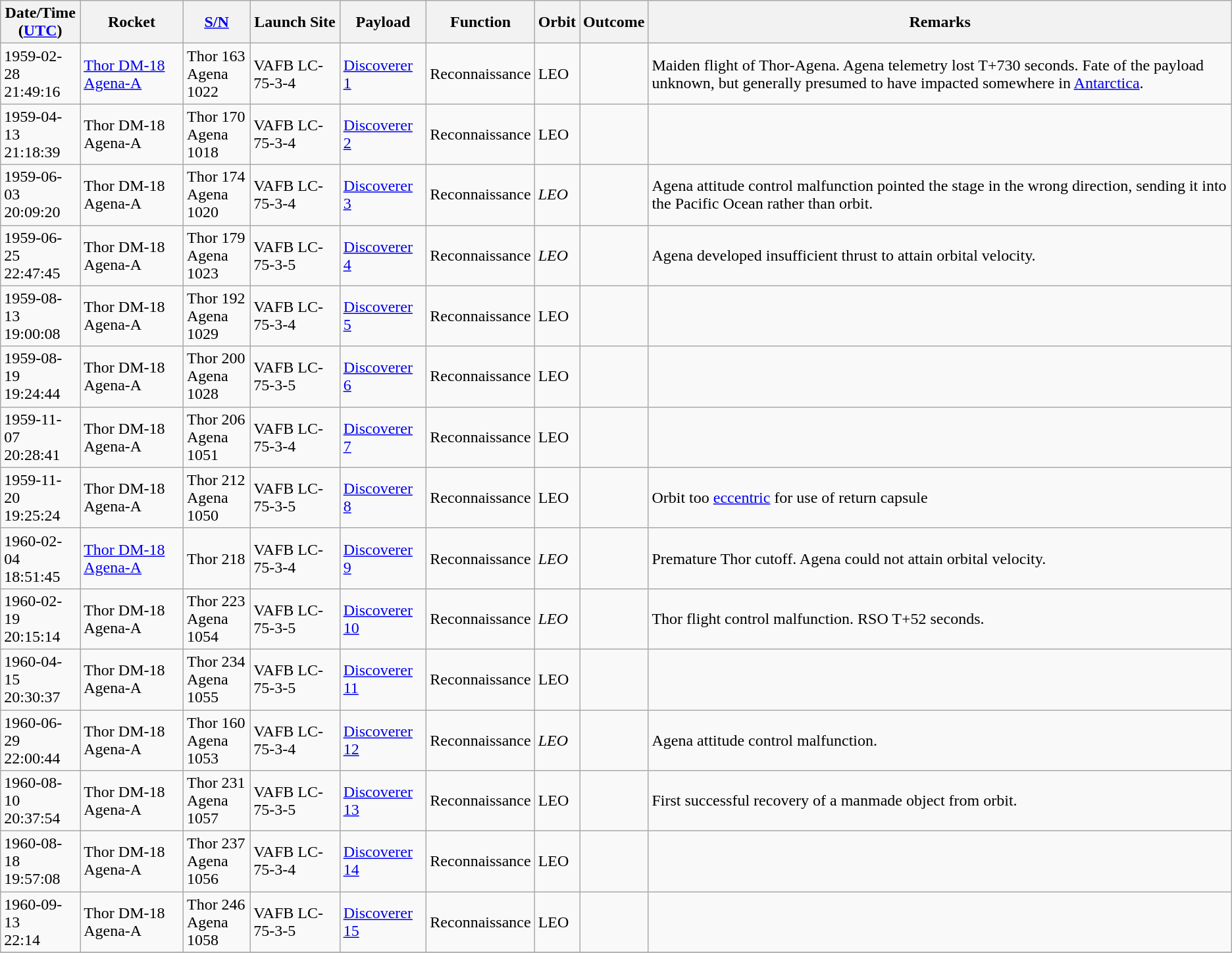<table class="wikitable sortable mw-collapsible" style="margin: 1em 1em 1em 0" ;>
<tr>
<th>Date/Time<br>(<a href='#'>UTC</a>)</th>
<th>Rocket</th>
<th><a href='#'>S/N</a></th>
<th>Launch Site</th>
<th>Payload</th>
<th>Function</th>
<th>Orbit</th>
<th>Outcome</th>
<th>Remarks</th>
</tr>
<tr>
<td>1959-02-28<br>21:49:16</td>
<td><a href='#'>Thor DM-18 Agena-A</a></td>
<td>Thor 163<br>Agena 1022</td>
<td>VAFB LC-75-3-4</td>
<td><a href='#'>Discoverer 1</a></td>
<td>Reconnaissance</td>
<td>LEO</td>
<td></td>
<td>Maiden flight of Thor-Agena. Agena telemetry lost T+730 seconds. Fate of the payload unknown, but generally presumed to have impacted somewhere in <a href='#'>Antarctica</a>.</td>
</tr>
<tr>
<td>1959-04-13<br>21:18:39</td>
<td>Thor DM-18 Agena-A</td>
<td>Thor 170<br>Agena 1018</td>
<td>VAFB LC-75-3-4</td>
<td><a href='#'>Discoverer 2</a></td>
<td>Reconnaissance</td>
<td>LEO</td>
<td></td>
<td></td>
</tr>
<tr>
<td>1959-06-03<br>20:09:20</td>
<td>Thor DM-18 Agena-A</td>
<td>Thor 174<br>Agena 1020</td>
<td>VAFB LC-75-3-4</td>
<td><a href='#'>Discoverer 3</a></td>
<td>Reconnaissance</td>
<td><em>LEO</em></td>
<td></td>
<td>Agena attitude control malfunction pointed the stage in the wrong direction, sending it into the Pacific Ocean rather than orbit.</td>
</tr>
<tr>
<td>1959-06-25<br>22:47:45</td>
<td>Thor DM-18 Agena-A</td>
<td>Thor 179<br>Agena 1023</td>
<td>VAFB LC-75-3-5</td>
<td><a href='#'>Discoverer 4</a></td>
<td>Reconnaissance</td>
<td><em>LEO</em></td>
<td></td>
<td>Agena developed insufficient thrust to attain orbital velocity.</td>
</tr>
<tr>
<td>1959-08-13<br>19:00:08</td>
<td>Thor DM-18 Agena-A</td>
<td>Thor 192<br>Agena 1029</td>
<td>VAFB LC-75-3-4</td>
<td><a href='#'>Discoverer 5</a></td>
<td>Reconnaissance</td>
<td>LEO</td>
<td></td>
<td></td>
</tr>
<tr>
<td>1959-08-19<br>19:24:44</td>
<td>Thor DM-18 Agena-A</td>
<td>Thor 200<br>Agena 1028</td>
<td>VAFB LC-75-3-5</td>
<td><a href='#'>Discoverer 6</a></td>
<td>Reconnaissance</td>
<td>LEO</td>
<td></td>
<td></td>
</tr>
<tr>
<td>1959-11-07<br>20:28:41</td>
<td>Thor DM-18 Agena-A</td>
<td>Thor 206<br>Agena 1051</td>
<td>VAFB LC-75-3-4</td>
<td><a href='#'>Discoverer 7</a></td>
<td>Reconnaissance</td>
<td>LEO</td>
<td></td>
<td></td>
</tr>
<tr>
<td>1959-11-20<br>19:25:24</td>
<td>Thor DM-18 Agena-A</td>
<td>Thor 212<br>Agena 1050</td>
<td>VAFB LC-75-3-5</td>
<td><a href='#'>Discoverer 8</a></td>
<td>Reconnaissance</td>
<td>LEO</td>
<td></td>
<td>Orbit too <a href='#'>eccentric</a> for use of return capsule</td>
</tr>
<tr>
<td>1960-02-04<br>18:51:45</td>
<td><a href='#'>Thor DM-18 Agena-A</a></td>
<td>Thor 218<br></td>
<td>VAFB LC-75-3-4</td>
<td><a href='#'>Discoverer 9</a></td>
<td>Reconnaissance</td>
<td><em>LEO</em></td>
<td></td>
<td>Premature Thor cutoff. Agena could not attain orbital velocity.</td>
</tr>
<tr>
<td>1960-02-19<br>20:15:14</td>
<td>Thor DM-18 Agena-A</td>
<td>Thor 223<br>Agena 1054</td>
<td>VAFB LC-75-3-5</td>
<td><a href='#'>Discoverer 10</a></td>
<td>Reconnaissance</td>
<td><em>LEO</em></td>
<td></td>
<td>Thor flight control malfunction. RSO T+52 seconds.</td>
</tr>
<tr>
<td>1960-04-15<br>20:30:37</td>
<td>Thor DM-18 Agena-A</td>
<td>Thor 234<br>Agena 1055</td>
<td>VAFB LC-75-3-5</td>
<td><a href='#'>Discoverer 11</a></td>
<td>Reconnaissance</td>
<td>LEO</td>
<td></td>
<td></td>
</tr>
<tr>
<td>1960-06-29<br>22:00:44</td>
<td>Thor DM-18 Agena-A</td>
<td>Thor 160<br>Agena 1053</td>
<td>VAFB LC-75-3-4</td>
<td><a href='#'>Discoverer 12</a></td>
<td>Reconnaissance</td>
<td><em>LEO</em></td>
<td></td>
<td>Agena attitude control malfunction.</td>
</tr>
<tr>
<td>1960-08-10<br>20:37:54</td>
<td>Thor DM-18 Agena-A</td>
<td>Thor 231<br>Agena 1057</td>
<td>VAFB LC-75-3-5</td>
<td><a href='#'>Discoverer 13</a></td>
<td>Reconnaissance</td>
<td>LEO</td>
<td></td>
<td>First successful recovery of a manmade object from orbit.</td>
</tr>
<tr>
<td>1960-08-18<br>19:57:08</td>
<td>Thor DM-18 Agena-A</td>
<td>Thor 237<br>Agena 1056</td>
<td>VAFB LC-75-3-4</td>
<td><a href='#'>Discoverer 14</a></td>
<td>Reconnaissance</td>
<td>LEO</td>
<td></td>
<td></td>
</tr>
<tr>
<td>1960-09-13<br>22:14</td>
<td>Thor DM-18 Agena-A</td>
<td>Thor 246<br>Agena 1058</td>
<td>VAFB LC-75-3-5</td>
<td><a href='#'>Discoverer 15</a></td>
<td>Reconnaissance</td>
<td>LEO</td>
<td></td>
<td></td>
</tr>
<tr>
</tr>
</table>
